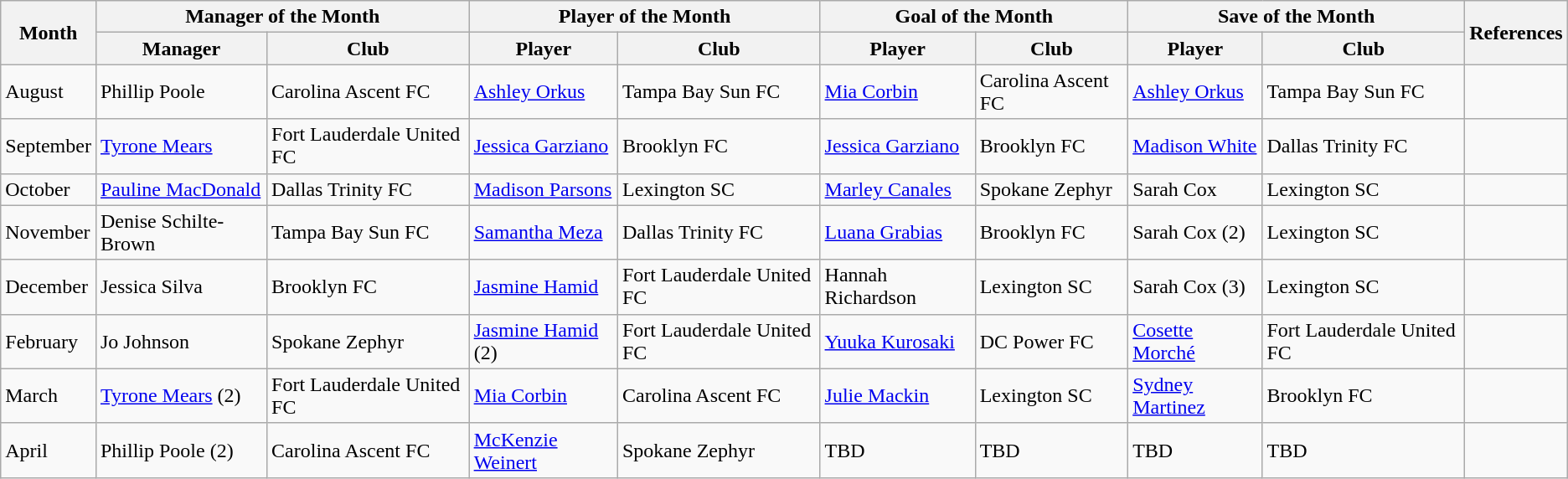<table class="wikitable" align="center">
<tr>
<th rowspan="2">Month</th>
<th colspan="2">Manager of the Month</th>
<th colspan="2">Player of the Month</th>
<th colspan="2">Goal of the Month</th>
<th colspan="2">Save of the Month</th>
<th rowspan="2">References</th>
</tr>
<tr>
<th>Manager</th>
<th>Club</th>
<th>Player</th>
<th>Club</th>
<th>Player</th>
<th>Club</th>
<th>Player</th>
<th>Club</th>
</tr>
<tr>
<td>August</td>
<td> Phillip Poole</td>
<td>Carolina Ascent FC</td>
<td> <a href='#'>Ashley Orkus</a></td>
<td>Tampa Bay Sun FC</td>
<td> <a href='#'>Mia Corbin</a></td>
<td>Carolina Ascent FC</td>
<td> <a href='#'>Ashley Orkus</a></td>
<td>Tampa Bay Sun FC</td>
<td></td>
</tr>
<tr>
<td>September</td>
<td> <a href='#'>Tyrone Mears</a></td>
<td>Fort Lauderdale United FC</td>
<td> <a href='#'>Jessica Garziano</a></td>
<td>Brooklyn FC</td>
<td> <a href='#'>Jessica Garziano</a></td>
<td>Brooklyn FC</td>
<td> <a href='#'>Madison White</a></td>
<td>Dallas Trinity FC</td>
<td></td>
</tr>
<tr>
<td>October</td>
<td> <a href='#'>Pauline MacDonald</a></td>
<td>Dallas Trinity FC</td>
<td> <a href='#'>Madison Parsons</a></td>
<td>Lexington SC</td>
<td> <a href='#'>Marley Canales</a></td>
<td>Spokane Zephyr</td>
<td> Sarah Cox</td>
<td>Lexington SC</td>
<td></td>
</tr>
<tr>
<td>November</td>
<td> Denise Schilte-Brown</td>
<td>Tampa Bay Sun FC</td>
<td> <a href='#'>Samantha Meza</a></td>
<td>Dallas Trinity FC</td>
<td> <a href='#'>Luana Grabias</a></td>
<td>Brooklyn FC</td>
<td> Sarah Cox (2)</td>
<td>Lexington SC</td>
<td></td>
</tr>
<tr>
<td>December</td>
<td> Jessica Silva</td>
<td>Brooklyn FC</td>
<td> <a href='#'>Jasmine Hamid</a></td>
<td>Fort Lauderdale United FC</td>
<td> Hannah Richardson</td>
<td>Lexington SC</td>
<td> Sarah Cox (3)</td>
<td>Lexington SC</td>
<td></td>
</tr>
<tr>
<td>February</td>
<td> Jo Johnson</td>
<td>Spokane Zephyr</td>
<td> <a href='#'>Jasmine Hamid</a> (2)</td>
<td>Fort Lauderdale United FC</td>
<td> <a href='#'>Yuuka Kurosaki</a></td>
<td>DC Power FC</td>
<td> <a href='#'>Cosette Morché</a></td>
<td>Fort Lauderdale United FC</td>
<td></td>
</tr>
<tr>
<td>March</td>
<td> <a href='#'>Tyrone Mears</a> (2)</td>
<td>Fort Lauderdale United FC</td>
<td> <a href='#'>Mia Corbin</a></td>
<td>Carolina Ascent FC</td>
<td> <a href='#'>Julie Mackin</a></td>
<td>Lexington SC</td>
<td> <a href='#'>Sydney Martinez</a></td>
<td>Brooklyn FC</td>
<td></td>
</tr>
<tr>
<td>April</td>
<td> Phillip Poole (2)</td>
<td>Carolina Ascent FC</td>
<td> <a href='#'>McKenzie Weinert</a></td>
<td>Spokane Zephyr</td>
<td>TBD</td>
<td>TBD</td>
<td>TBD</td>
<td>TBD</td>
<td></td>
</tr>
</table>
